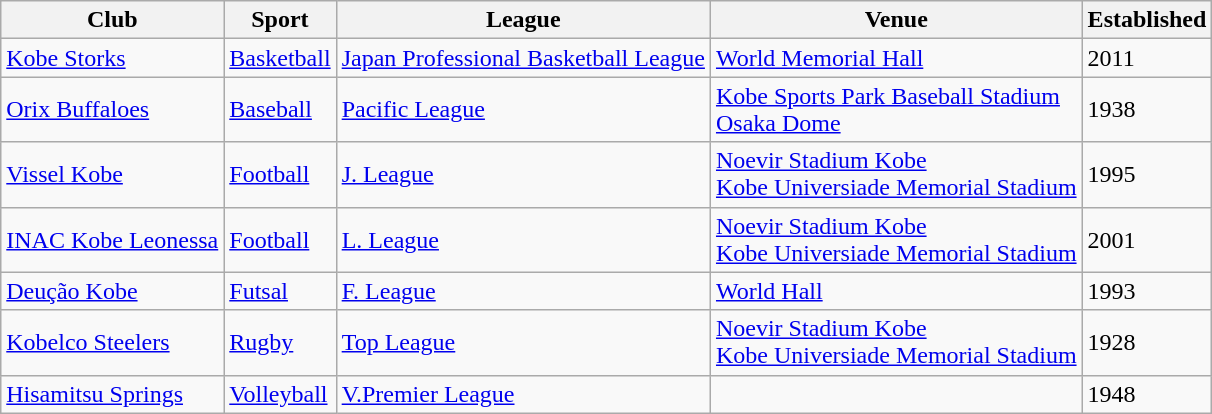<table class="wikitable">
<tr>
<th scope="col">Club</th>
<th scope="col">Sport</th>
<th scope="col">League</th>
<th scope="col">Venue</th>
<th scope="col">Established</th>
</tr>
<tr>
<td><a href='#'>Kobe Storks</a></td>
<td><a href='#'>Basketball</a></td>
<td><a href='#'>Japan Professional Basketball League</a></td>
<td><a href='#'>World Memorial Hall</a></td>
<td>2011</td>
</tr>
<tr>
<td><a href='#'>Orix Buffaloes</a></td>
<td><a href='#'>Baseball</a></td>
<td><a href='#'>Pacific League</a></td>
<td><a href='#'>Kobe Sports Park Baseball Stadium</a><br><a href='#'>Osaka Dome</a></td>
<td>1938</td>
</tr>
<tr>
<td><a href='#'>Vissel Kobe</a></td>
<td><a href='#'>Football</a></td>
<td><a href='#'>J. League</a></td>
<td><a href='#'>Noevir Stadium Kobe</a><br><a href='#'>Kobe Universiade Memorial Stadium</a></td>
<td>1995</td>
</tr>
<tr>
<td><a href='#'>INAC Kobe Leonessa</a></td>
<td><a href='#'>Football</a></td>
<td><a href='#'>L. League</a></td>
<td><a href='#'>Noevir Stadium Kobe</a><br><a href='#'>Kobe Universiade Memorial Stadium</a></td>
<td>2001</td>
</tr>
<tr>
<td><a href='#'>Deução Kobe</a></td>
<td><a href='#'>Futsal</a></td>
<td><a href='#'>F. League</a></td>
<td><a href='#'>World Hall</a></td>
<td>1993</td>
</tr>
<tr>
<td><a href='#'>Kobelco Steelers</a></td>
<td><a href='#'>Rugby</a></td>
<td><a href='#'>Top League</a></td>
<td><a href='#'>Noevir Stadium Kobe</a><br><a href='#'>Kobe Universiade Memorial Stadium</a></td>
<td>1928</td>
</tr>
<tr>
<td><a href='#'>Hisamitsu Springs</a></td>
<td><a href='#'>Volleyball</a></td>
<td><a href='#'>V.Premier League</a></td>
<td></td>
<td>1948</td>
</tr>
</table>
